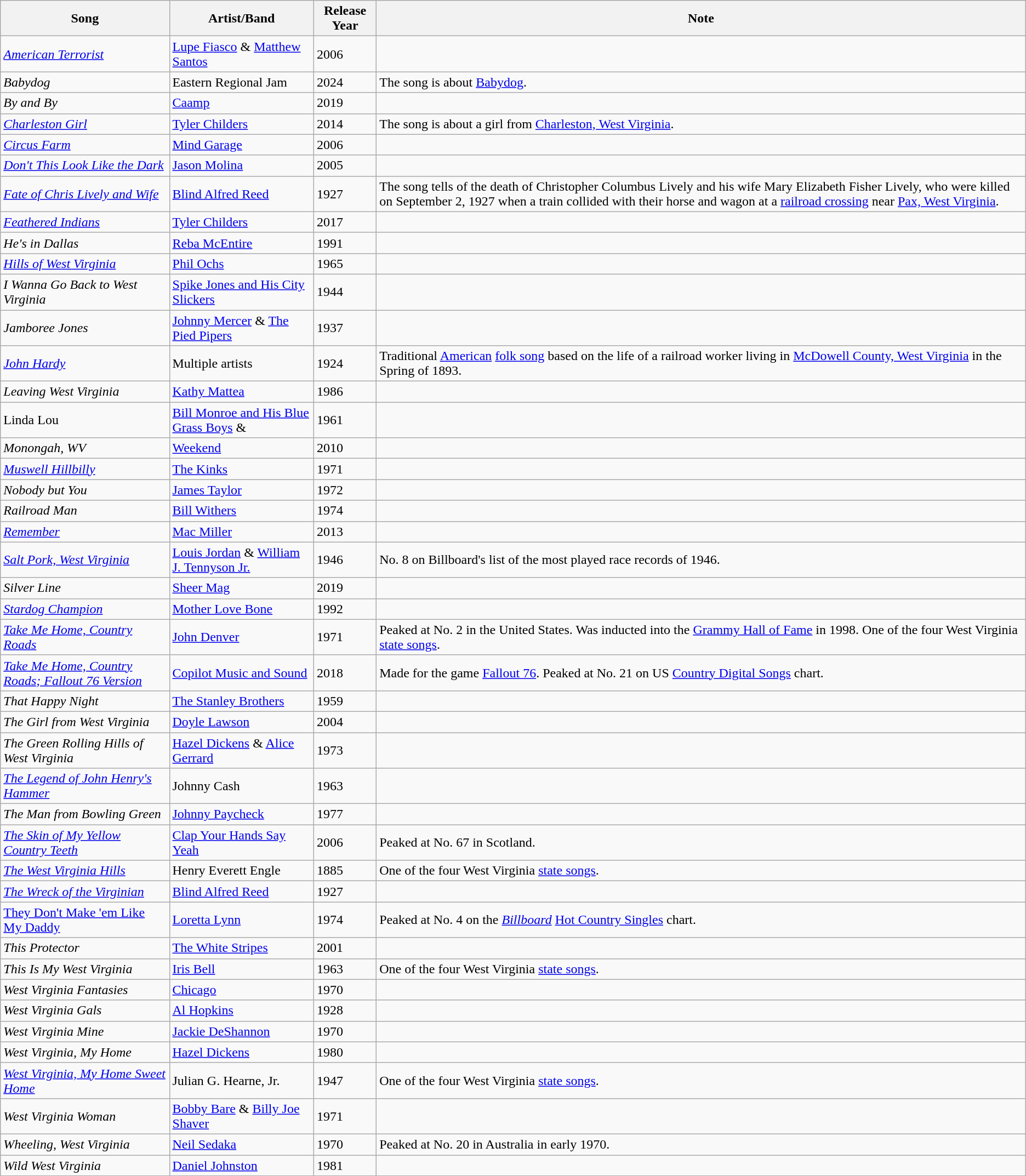<table class="wikitable sortable">
<tr>
<th>Song</th>
<th>Artist/Band</th>
<th>Release Year</th>
<th>Note</th>
</tr>
<tr>
<td><em><a href='#'>American Terrorist</a></em></td>
<td><a href='#'>Lupe Fiasco</a> & <a href='#'>Matthew Santos</a></td>
<td>2006</td>
<td></td>
</tr>
<tr>
<td><em>Babydog</em></td>
<td>Eastern Regional Jam</td>
<td>2024</td>
<td>The song is about <a href='#'>Babydog</a>.</td>
</tr>
<tr>
<td><em>By and By</em></td>
<td><a href='#'>Caamp</a></td>
<td>2019</td>
<td></td>
</tr>
<tr>
<td><em><a href='#'>Charleston Girl</a></em></td>
<td><a href='#'>Tyler Childers</a></td>
<td>2014</td>
<td>The song is about a girl from <a href='#'>Charleston, West Virginia</a>.</td>
</tr>
<tr>
<td><em><a href='#'>Circus Farm</a></em></td>
<td><a href='#'>Mind Garage</a></td>
<td>2006</td>
<td></td>
</tr>
<tr>
<td><em><a href='#'>Don't This Look Like the Dark</a></em></td>
<td><a href='#'>Jason Molina</a></td>
<td>2005</td>
<td></td>
</tr>
<tr>
<td><em><a href='#'>Fate of Chris Lively and Wife</a></em></td>
<td><a href='#'>Blind Alfred Reed</a></td>
<td>1927</td>
<td>The song tells of the death of Christopher Columbus Lively and his wife Mary Elizabeth Fisher Lively, who were killed on September 2, 1927 when a train collided with their horse and wagon at a <a href='#'>railroad crossing</a> near <a href='#'>Pax, West Virginia</a>.</td>
</tr>
<tr>
<td><em><a href='#'>Feathered Indians</a></em></td>
<td><a href='#'>Tyler Childers</a></td>
<td>2017</td>
<td></td>
</tr>
<tr>
<td><em>He's in Dallas</em></td>
<td><a href='#'>Reba McEntire</a></td>
<td>1991</td>
<td></td>
</tr>
<tr>
<td><em><a href='#'>Hills of West Virginia</a></em></td>
<td><a href='#'>Phil Ochs</a></td>
<td>1965</td>
<td></td>
</tr>
<tr>
<td><em>I Wanna Go Back to West Virginia</em></td>
<td><a href='#'>Spike Jones and His City Slickers</a></td>
<td>1944</td>
<td></td>
</tr>
<tr>
<td><em>Jamboree Jones</em></td>
<td><a href='#'>Johnny Mercer</a> & <a href='#'>The Pied Pipers</a></td>
<td>1937</td>
<td></td>
</tr>
<tr>
<td><em><a href='#'>John Hardy</a></em></td>
<td>Multiple artists</td>
<td>1924</td>
<td>Traditional <a href='#'>American</a> <a href='#'>folk song</a> based on the life of a railroad worker living in <a href='#'>McDowell County, West Virginia</a> in the Spring of 1893.</td>
</tr>
<tr>
<td><em>Leaving West Virginia</em></td>
<td><a href='#'>Kathy Mattea</a></td>
<td>1986</td>
<td></td>
</tr>
<tr>
<td>Linda Lou</td>
<td><a href='#'>Bill Monroe and His Blue Grass Boys</a> &</td>
<td>1961</td>
<td></td>
</tr>
<tr>
<td><em>Monongah, WV</em></td>
<td><a href='#'>Weekend</a></td>
<td>2010</td>
<td></td>
</tr>
<tr>
<td><em><a href='#'>Muswell Hillbilly</a></em></td>
<td><a href='#'>The Kinks</a></td>
<td>1971</td>
<td></td>
</tr>
<tr>
<td><em>Nobody but You</em></td>
<td><a href='#'>James Taylor</a></td>
<td>1972</td>
<td></td>
</tr>
<tr>
<td><em>Railroad Man</em></td>
<td><a href='#'>Bill Withers</a></td>
<td>1974</td>
<td></td>
</tr>
<tr>
<td><em><a href='#'>Remember</a></em></td>
<td><a href='#'>Mac Miller</a></td>
<td>2013</td>
<td></td>
</tr>
<tr>
<td><em><a href='#'>Salt Pork, West Virginia</a></em></td>
<td><a href='#'>Louis Jordan</a> & <a href='#'>William J. Tennyson Jr.</a></td>
<td>1946</td>
<td>No. 8 on Billboard's list of the most played race records of 1946.</td>
</tr>
<tr>
<td><em>Silver Line</em></td>
<td><a href='#'>Sheer Mag</a></td>
<td>2019</td>
<td></td>
</tr>
<tr>
<td><em><a href='#'>Stardog Champion</a></em></td>
<td><a href='#'>Mother Love Bone</a></td>
<td>1992</td>
<td></td>
</tr>
<tr>
<td><em><a href='#'>Take Me Home, Country Roads</a></em></td>
<td><a href='#'>John Denver</a></td>
<td>1971</td>
<td>Peaked at No. 2 in the United States. Was inducted into the <a href='#'>Grammy Hall of Fame</a> in 1998. One of the four West Virginia <a href='#'>state songs</a>.</td>
</tr>
<tr>
<td><em><a href='#'>Take Me Home, Country Roads; Fallout 76 Version</a></em></td>
<td><a href='#'>Copilot Music and Sound</a></td>
<td>2018</td>
<td>Made for the game <a href='#'>Fallout 76</a>. Peaked at No. 21 on US <a href='#'>Country Digital Songs</a> chart.</td>
</tr>
<tr>
<td><em>That Happy Night</em></td>
<td><a href='#'>The Stanley Brothers</a></td>
<td>1959</td>
<td></td>
</tr>
<tr>
<td><em>The Girl from West Virginia</em></td>
<td><a href='#'>Doyle Lawson</a></td>
<td>2004</td>
<td></td>
</tr>
<tr>
<td><em>The Green Rolling Hills of West Virginia</em></td>
<td><a href='#'>Hazel Dickens</a> & <a href='#'>Alice Gerrard</a></td>
<td>1973</td>
<td></td>
</tr>
<tr>
<td><em><a href='#'>The Legend of John Henry's Hammer</a></em></td>
<td>Johnny Cash</td>
<td>1963</td>
<td></td>
</tr>
<tr>
<td><em>The Man from Bowling Green</em></td>
<td><a href='#'>Johnny Paycheck</a></td>
<td>1977</td>
<td></td>
</tr>
<tr>
<td><em><a href='#'>The Skin of My Yellow Country Teeth</a></em></td>
<td><a href='#'>Clap Your Hands Say Yeah</a></td>
<td>2006</td>
<td>Peaked at No. 67 in Scotland.</td>
</tr>
<tr>
<td><em><a href='#'>The West Virginia Hills</a></em></td>
<td>Henry Everett Engle</td>
<td>1885</td>
<td>One of the four West Virginia <a href='#'>state songs</a>.</td>
</tr>
<tr>
<td><em><a href='#'>The Wreck of the Virginian</a></em></td>
<td><a href='#'>Blind Alfred Reed</a></td>
<td>1927</td>
<td></td>
</tr>
<tr>
<td><a href='#'>They Don't Make 'em Like My Daddy</a></td>
<td><a href='#'>Loretta Lynn</a></td>
<td>1974</td>
<td>Peaked at No. 4 on the <em><a href='#'>Billboard</a></em> <a href='#'>Hot Country Singles</a> chart.</td>
</tr>
<tr>
<td><em>This Protector</em></td>
<td><a href='#'>The White Stripes</a></td>
<td>2001</td>
<td></td>
</tr>
<tr>
<td><em>This Is My West Virginia</em></td>
<td><a href='#'>Iris Bell</a></td>
<td>1963</td>
<td>One of the four West Virginia <a href='#'>state songs</a>.</td>
</tr>
<tr>
<td><em>West Virginia Fantasies</em></td>
<td><a href='#'>Chicago</a></td>
<td>1970</td>
<td></td>
</tr>
<tr>
<td><em>West Virginia Gals</em></td>
<td><a href='#'>Al Hopkins</a></td>
<td>1928</td>
<td></td>
</tr>
<tr>
<td><em>West Virginia Mine</em></td>
<td><a href='#'>Jackie DeShannon</a></td>
<td>1970</td>
<td></td>
</tr>
<tr>
<td><em>West Virginia, My Home</em></td>
<td><a href='#'>Hazel Dickens</a></td>
<td>1980</td>
<td></td>
</tr>
<tr>
<td><em><a href='#'>West Virginia, My Home Sweet Home</a></em></td>
<td>Julian G. Hearne, Jr.</td>
<td>1947</td>
<td>One of the four West Virginia <a href='#'>state songs</a>.</td>
</tr>
<tr>
<td><em>West Virginia Woman</em></td>
<td><a href='#'>Bobby Bare</a> & <a href='#'>Billy Joe Shaver</a></td>
<td>1971</td>
<td></td>
</tr>
<tr>
<td><em>Wheeling, West Virginia</em></td>
<td><a href='#'>Neil Sedaka</a></td>
<td>1970</td>
<td>Peaked at No. 20 in Australia in early 1970.</td>
</tr>
<tr>
<td><em>Wild West Virginia</em></td>
<td><a href='#'>Daniel Johnston</a></td>
<td>1981</td>
<td></td>
</tr>
</table>
